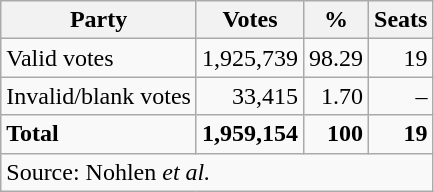<table class="wikitable" style="text-align:right">
<tr>
<th>Party</th>
<th>Votes</th>
<th>%</th>
<th>Seats</th>
</tr>
<tr>
<td align="left">Valid votes</td>
<td>1,925,739</td>
<td>98.29</td>
<td>19</td>
</tr>
<tr>
<td align="left">Invalid/blank votes</td>
<td>33,415</td>
<td>1.70</td>
<td>–</td>
</tr>
<tr>
<td align="left"><strong>Total</strong></td>
<td><strong>1,959,154</strong></td>
<td><strong>100</strong></td>
<td><strong>19</strong></td>
</tr>
<tr>
<td colspan="4" align="left">Source: Nohlen <em>et al.</em></td>
</tr>
</table>
